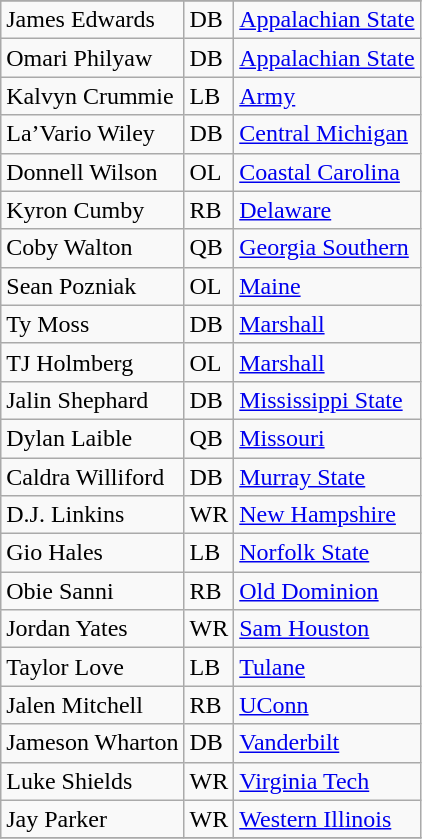<table class="wikitable">
<tr>
</tr>
<tr>
<td>James Edwards</td>
<td>DB</td>
<td><a href='#'>Appalachian State</a></td>
</tr>
<tr>
<td>Omari Philyaw</td>
<td>DB</td>
<td><a href='#'>Appalachian State</a></td>
</tr>
<tr>
<td>Kalvyn Crummie</td>
<td>LB</td>
<td><a href='#'>Army</a></td>
</tr>
<tr>
<td>La’Vario Wiley</td>
<td>DB</td>
<td><a href='#'>Central Michigan</a></td>
</tr>
<tr>
<td>Donnell Wilson</td>
<td>OL</td>
<td><a href='#'>Coastal Carolina</a></td>
</tr>
<tr>
<td>Kyron Cumby</td>
<td>RB</td>
<td><a href='#'>Delaware</a></td>
</tr>
<tr>
<td>Coby Walton</td>
<td>QB</td>
<td><a href='#'>Georgia Southern</a></td>
</tr>
<tr>
<td>Sean Pozniak</td>
<td>OL</td>
<td><a href='#'>Maine</a></td>
</tr>
<tr>
<td>Ty Moss</td>
<td>DB</td>
<td><a href='#'>Marshall</a></td>
</tr>
<tr>
<td>TJ Holmberg</td>
<td>OL</td>
<td><a href='#'>Marshall</a></td>
</tr>
<tr>
<td>Jalin Shephard</td>
<td>DB</td>
<td><a href='#'>Mississippi State</a></td>
</tr>
<tr>
<td>Dylan Laible</td>
<td>QB</td>
<td><a href='#'>Missouri</a></td>
</tr>
<tr>
<td>Caldra Williford</td>
<td>DB</td>
<td><a href='#'>Murray State</a></td>
</tr>
<tr>
<td>D.J. Linkins</td>
<td>WR</td>
<td><a href='#'>New Hampshire</a></td>
</tr>
<tr>
<td>Gio Hales</td>
<td>LB</td>
<td><a href='#'>Norfolk State</a></td>
</tr>
<tr>
<td>Obie Sanni</td>
<td>RB</td>
<td><a href='#'>Old Dominion</a></td>
</tr>
<tr>
<td>Jordan Yates</td>
<td>WR</td>
<td><a href='#'>Sam Houston</a></td>
</tr>
<tr>
<td>Taylor Love</td>
<td>LB</td>
<td><a href='#'>Tulane</a></td>
</tr>
<tr>
<td>Jalen Mitchell</td>
<td>RB</td>
<td><a href='#'>UConn</a></td>
</tr>
<tr>
<td>Jameson Wharton</td>
<td>DB</td>
<td><a href='#'>Vanderbilt</a></td>
</tr>
<tr>
<td>Luke Shields</td>
<td>WR</td>
<td><a href='#'>Virginia Tech</a></td>
</tr>
<tr>
<td>Jay Parker</td>
<td>WR</td>
<td><a href='#'>Western Illinois</a></td>
</tr>
<tr>
</tr>
</table>
